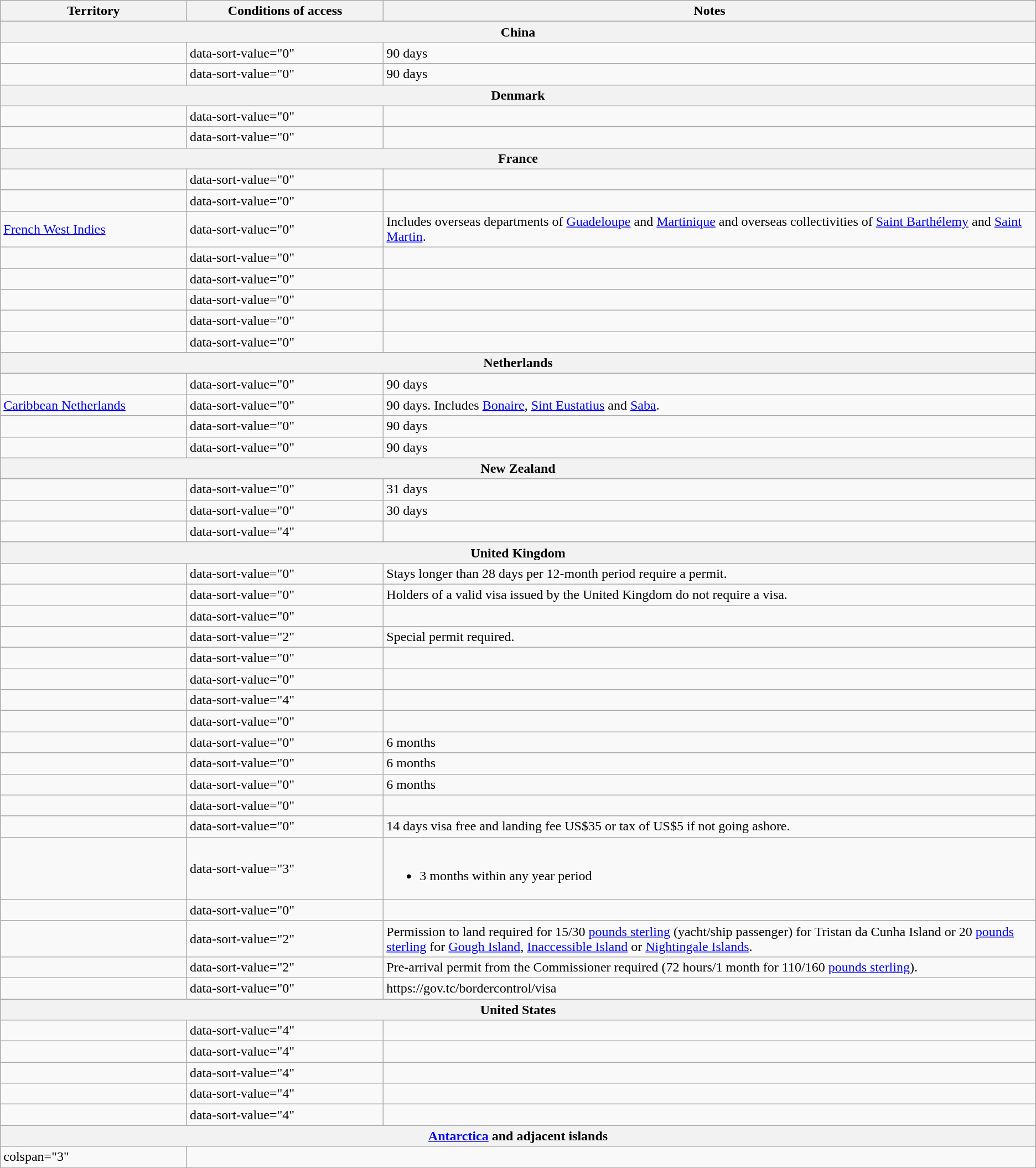<table class="wikitable" style="text-align: left; table-layout: fixed;">
<tr>
<th style="width:18%;">Territory</th>
<th style="width:19%;">Conditions of access</th>
<th>Notes</th>
</tr>
<tr>
<th colspan="3">China</th>
</tr>
<tr>
<td></td>
<td>data-sort-value="0" </td>
<td>90 days</td>
</tr>
<tr>
<td></td>
<td>data-sort-value="0" </td>
<td>90 days</td>
</tr>
<tr>
<th colspan="3">Denmark</th>
</tr>
<tr>
<td></td>
<td>data-sort-value="0" </td>
<td></td>
</tr>
<tr>
<td></td>
<td>data-sort-value="0" </td>
<td></td>
</tr>
<tr>
<th colspan="3">France</th>
</tr>
<tr>
<td></td>
<td>data-sort-value="0" </td>
<td></td>
</tr>
<tr>
<td></td>
<td>data-sort-value="0" </td>
<td></td>
</tr>
<tr>
<td> <a href='#'>French West Indies</a></td>
<td>data-sort-value="0" </td>
<td>Includes overseas departments of <a href='#'>Guadeloupe</a> and <a href='#'>Martinique</a> and overseas collectivities of <a href='#'>Saint Barthélemy</a> and <a href='#'>Saint Martin</a>.</td>
</tr>
<tr>
<td></td>
<td>data-sort-value="0" </td>
<td></td>
</tr>
<tr>
<td></td>
<td>data-sort-value="0" </td>
<td></td>
</tr>
<tr>
<td></td>
<td>data-sort-value="0" </td>
<td></td>
</tr>
<tr>
<td></td>
<td>data-sort-value="0" </td>
<td></td>
</tr>
<tr>
<td></td>
<td>data-sort-value="0" </td>
<td></td>
</tr>
<tr>
<th colspan="3">Netherlands</th>
</tr>
<tr>
<td></td>
<td>data-sort-value="0" </td>
<td>90 days</td>
</tr>
<tr>
<td> <a href='#'>Caribbean Netherlands</a></td>
<td>data-sort-value="0" </td>
<td>90 days. Includes <a href='#'>Bonaire</a>, <a href='#'>Sint Eustatius</a> and <a href='#'>Saba</a>.</td>
</tr>
<tr>
<td></td>
<td>data-sort-value="0" </td>
<td>90 days</td>
</tr>
<tr>
<td></td>
<td>data-sort-value="0" </td>
<td>90 days</td>
</tr>
<tr>
<th colspan="3">New Zealand</th>
</tr>
<tr>
<td></td>
<td>data-sort-value="0" </td>
<td>31 days</td>
</tr>
<tr>
<td></td>
<td>data-sort-value="0" </td>
<td>30 days</td>
</tr>
<tr>
<td></td>
<td>data-sort-value="4" </td>
<td></td>
</tr>
<tr>
<th colspan="3">United Kingdom</th>
</tr>
<tr>
<td></td>
<td>data-sort-value="0" </td>
<td>Stays longer than 28 days per 12-month period require a permit.</td>
</tr>
<tr>
<td></td>
<td>data-sort-value="0" </td>
<td>Holders of a valid visa issued by the United Kingdom do not require a visa.</td>
</tr>
<tr>
<td></td>
<td>data-sort-value="0" </td>
<td></td>
</tr>
<tr>
<td></td>
<td>data-sort-value="2" </td>
<td>Special permit required.</td>
</tr>
<tr>
<td></td>
<td>data-sort-value="0" </td>
<td></td>
</tr>
<tr>
<td></td>
<td>data-sort-value="0" </td>
<td></td>
</tr>
<tr>
<td></td>
<td>data-sort-value="4" </td>
<td></td>
</tr>
<tr>
<td></td>
<td>data-sort-value="0" </td>
<td></td>
</tr>
<tr>
<td></td>
<td>data-sort-value="0" </td>
<td>6 months</td>
</tr>
<tr>
<td></td>
<td>data-sort-value="0" </td>
<td>6 months</td>
</tr>
<tr>
<td></td>
<td>data-sort-value="0" </td>
<td>6 months</td>
</tr>
<tr>
<td></td>
<td>data-sort-value="0" </td>
<td></td>
</tr>
<tr>
<td></td>
<td>data-sort-value="0" </td>
<td>14 days visa free and landing fee US$35 or tax of US$5 if not going ashore.</td>
</tr>
<tr>
<td></td>
<td>data-sort-value="3" </td>
<td><br><ul><li>3 months within any year period</li></ul></td>
</tr>
<tr>
<td></td>
<td>data-sort-value="0" </td>
<td></td>
</tr>
<tr>
<td></td>
<td>data-sort-value="2" </td>
<td>Permission to land required for 15/30 <a href='#'>pounds sterling</a> (yacht/ship passenger) for Tristan da Cunha Island or 20 <a href='#'>pounds sterling</a> for <a href='#'>Gough Island</a>, <a href='#'>Inaccessible Island</a> or <a href='#'>Nightingale Islands</a>.</td>
</tr>
<tr>
<td></td>
<td>data-sort-value="2" </td>
<td>Pre-arrival permit from the Commissioner required (72 hours/1 month for 110/160 <a href='#'>pounds sterling</a>).</td>
</tr>
<tr>
<td></td>
<td>data-sort-value="0" </td>
<td>https://gov.tc/bordercontrol/visa</td>
</tr>
<tr>
<th colspan="3">United States</th>
</tr>
<tr>
<td></td>
<td>data-sort-value="4" </td>
<td></td>
</tr>
<tr>
<td></td>
<td>data-sort-value="4" </td>
<td></td>
</tr>
<tr>
<td></td>
<td>data-sort-value="4" </td>
<td></td>
</tr>
<tr>
<td></td>
<td>data-sort-value="4" </td>
<td></td>
</tr>
<tr>
<td></td>
<td>data-sort-value="4" </td>
<td></td>
</tr>
<tr>
<th colspan="3"><a href='#'>Antarctica</a> and adjacent islands</th>
</tr>
<tr>
<td>colspan="3" </td>
</tr>
</table>
